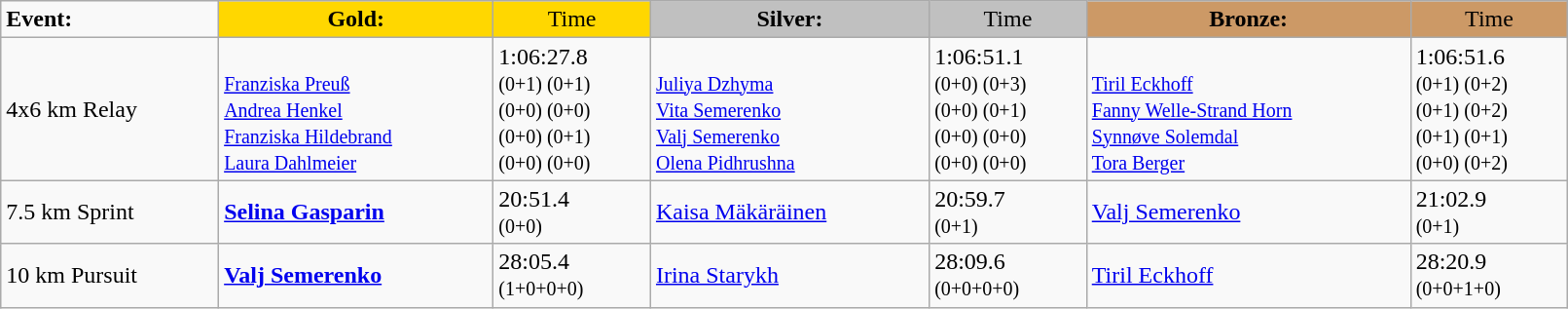<table class="wikitable" width=85%>
<tr>
<td><strong>Event:</strong></td>
<td style="text-align:center;background-color:gold;"><strong>Gold:</strong></td>
<td style="text-align:center;background-color:gold;">Time</td>
<td style="text-align:center;background-color:silver;"><strong>Silver:</strong></td>
<td style="text-align:center;background-color:silver;">Time</td>
<td style="text-align:center;background-color:#CC9966;"><strong>Bronze:</strong></td>
<td style="text-align:center;background-color:#CC9966;">Time</td>
</tr>
<tr>
<td>4x6 km Relay<br></td>
<td><strong></strong> <br><small><a href='#'>Franziska Preuß</a><br><a href='#'>Andrea Henkel</a><br><a href='#'>Franziska Hildebrand</a><br><a href='#'>Laura Dahlmeier</a></small></td>
<td>1:06:27.8<br><small>(0+1) (0+1)<br>(0+0) (0+0)<br>(0+0) (0+1)<br>(0+0) (0+0)</small></td>
<td> <br><small><a href='#'>Juliya Dzhyma</a><br><a href='#'>Vita Semerenko</a><br><a href='#'>Valj Semerenko</a><br><a href='#'>Olena Pidhrushna</a></small></td>
<td>1:06:51.1<br><small>(0+0) (0+3)<br>(0+0) (0+1)<br>(0+0) (0+0)<br>(0+0) (0+0)</small></td>
<td> <br><small><a href='#'>Tiril Eckhoff</a><br><a href='#'>Fanny Welle-Strand Horn</a><br><a href='#'>Synnøve Solemdal</a><br><a href='#'>Tora Berger</a></small></td>
<td>1:06:51.6<br><small>(0+1) (0+2)<br>(0+1) (0+2)<br>(0+1) (0+1)<br>(0+0) (0+2)</small></td>
</tr>
<tr>
<td>7.5 km Sprint<br></td>
<td><strong><a href='#'>Selina Gasparin</a></strong><br><small></small></td>
<td>20:51.4<br><small>(0+0)</small></td>
<td><a href='#'>Kaisa Mäkäräinen</a><br><small></small></td>
<td>20:59.7<br><small>(0+1)</small></td>
<td><a href='#'>Valj Semerenko</a><br><small></small></td>
<td>21:02.9<br><small>(0+1)</small></td>
</tr>
<tr>
<td>10 km Pursuit<br></td>
<td><strong><a href='#'>Valj Semerenko</a></strong><br><small></small></td>
<td>28:05.4<br><small>(1+0+0+0)</small></td>
<td><a href='#'>Irina Starykh</a><br><small></small></td>
<td>28:09.6<br><small>(0+0+0+0)</small></td>
<td><a href='#'>Tiril Eckhoff</a><br><small></small></td>
<td>28:20.9<br><small>(0+0+1+0)</small></td>
</tr>
</table>
